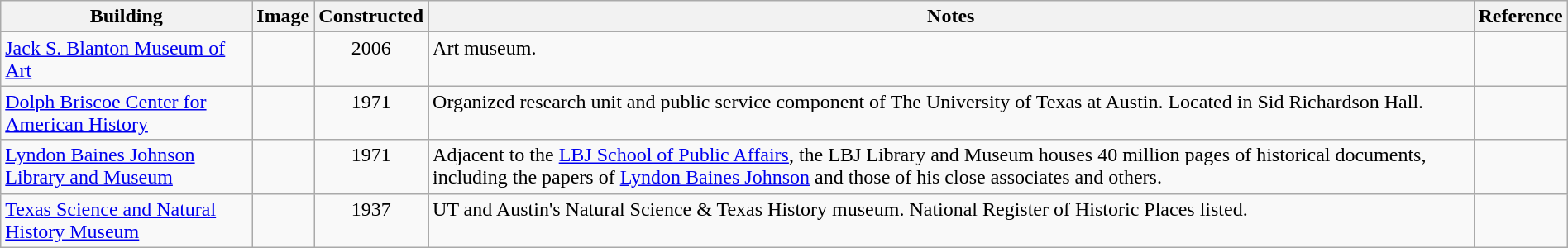<table class="wikitable sortable" style="width:100%">
<tr>
<th width="*">Building</th>
<th width="*" class="unsortable">Image</th>
<th width="*">Constructed</th>
<th width="*" class="unsortable">Notes</th>
<th wdith="*" class="unsortable">Reference</th>
</tr>
<tr valign="top">
<td><a href='#'>Jack S. Blanton Museum of Art</a></td>
<td align="center"></td>
<td align="center">2006</td>
<td>Art museum.</td>
<td align="center"></td>
</tr>
<tr valign="top">
<td><a href='#'>Dolph Briscoe Center for American History</a></td>
<td align="center"></td>
<td align="center">1971</td>
<td>Organized research unit and public service component of The University of Texas at Austin. Located in Sid Richardson Hall.</td>
<td align="center"></td>
</tr>
<tr valign="top">
<td><a href='#'>Lyndon Baines Johnson Library and Museum</a></td>
<td align="center"></td>
<td align="center">1971</td>
<td>Adjacent to the <a href='#'>LBJ School of Public Affairs</a>, the LBJ Library and Museum houses 40 million pages of historical documents, including the papers of <a href='#'>Lyndon Baines Johnson</a> and those of his close associates and others.</td>
<td align="center"></td>
</tr>
<tr valign="top">
<td><a href='#'>Texas Science and Natural History Museum</a></td>
<td align="center"></td>
<td align="center">1937</td>
<td>UT and Austin's Natural Science & Texas History museum. National Register of Historic Places listed.</td>
<td align="center"></td>
</tr>
</table>
